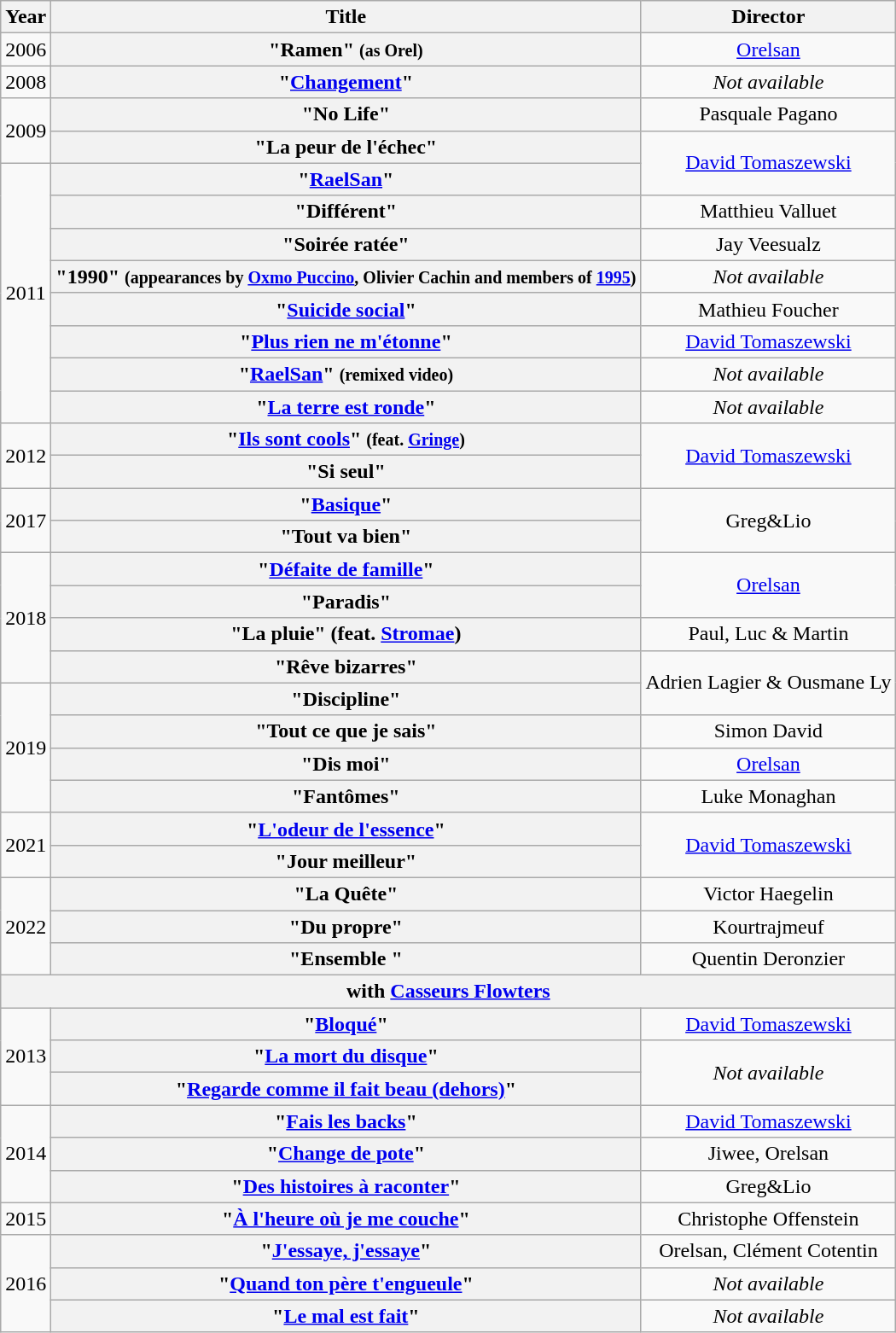<table class="wikitable plainrowheaders" style="text-align:center;">
<tr>
<th scope="col">Year</th>
<th scope="col">Title</th>
<th scope="col">Director</th>
</tr>
<tr>
<td>2006</td>
<th scope="row">"Ramen" <small>(as Orel)</small></th>
<td><a href='#'>Orelsan</a></td>
</tr>
<tr>
<td>2008</td>
<th scope="row">"<a href='#'>Changement</a>"</th>
<td><em>Not available</em></td>
</tr>
<tr>
<td rowspan="2">2009</td>
<th scope="row">"No Life"</th>
<td>Pasquale Pagano</td>
</tr>
<tr>
<th scope="row">"La peur de l'échec"</th>
<td rowspan="2"><a href='#'>David Tomaszewski</a></td>
</tr>
<tr>
<td rowspan="8">2011</td>
<th scope="row">"<a href='#'>RaelSan</a>"</th>
</tr>
<tr>
<th scope="row">"Différent"</th>
<td>Matthieu Valluet</td>
</tr>
<tr>
<th scope="row">"Soirée ratée"</th>
<td>Jay Veesualz</td>
</tr>
<tr>
<th scope="row">"1990" <small>(appearances by <a href='#'>Oxmo Puccino</a>, Olivier Cachin and members of <a href='#'>1995</a>)</small></th>
<td><em>Not available</em></td>
</tr>
<tr>
<th scope="row">"<a href='#'>Suicide social</a>"</th>
<td>Mathieu Foucher</td>
</tr>
<tr>
<th scope="row">"<a href='#'>Plus rien ne m'étonne</a>"</th>
<td><a href='#'>David Tomaszewski</a></td>
</tr>
<tr>
<th scope="row">"<a href='#'>RaelSan</a>" <small>(remixed video)</small></th>
<td><em>Not available</em></td>
</tr>
<tr>
<th scope="row">"<a href='#'>La terre est ronde</a>"</th>
<td><em>Not available</em></td>
</tr>
<tr>
<td rowspan="2">2012</td>
<th scope="row">"<a href='#'>Ils sont cools</a>" <small>(feat. <a href='#'>Gringe</a>)</small></th>
<td rowspan="2"><a href='#'>David Tomaszewski</a></td>
</tr>
<tr>
<th scope="row">"Si seul"</th>
</tr>
<tr>
<td rowspan="2">2017</td>
<th scope="row">"<a href='#'>Basique</a>"</th>
<td rowspan="2">Greg&Lio</td>
</tr>
<tr>
<th scope="row">"Tout va bien"</th>
</tr>
<tr>
<td rowspan="4">2018</td>
<th scope="row">"<a href='#'>Défaite de famille</a>"</th>
<td rowspan="2"><a href='#'>Orelsan</a></td>
</tr>
<tr>
<th scope="row">"Paradis"</th>
</tr>
<tr>
<th scope="row">"La pluie" (feat. <a href='#'>Stromae</a>)</th>
<td>Paul, Luc & Martin</td>
</tr>
<tr>
<th scope="row">"Rêve bizarres"</th>
<td rowspan="2">Adrien Lagier & Ousmane Ly</td>
</tr>
<tr>
<td rowspan="4">2019</td>
<th scope="row">"Discipline"</th>
</tr>
<tr>
<th scope="row">"Tout ce que je sais"</th>
<td>Simon David</td>
</tr>
<tr>
<th scope="row">"Dis moi"</th>
<td><a href='#'>Orelsan</a></td>
</tr>
<tr>
<th scope="row">"Fantômes"</th>
<td>Luke Monaghan</td>
</tr>
<tr>
<td rowspan="2">2021</td>
<th scope="row">"<a href='#'>L'odeur de l'essence</a>"</th>
<td rowspan="2"><a href='#'>David Tomaszewski</a></td>
</tr>
<tr>
<th scope="row">"Jour meilleur"</th>
</tr>
<tr>
<td rowspan="3">2022</td>
<th scope="row">"La Quête"</th>
<td>Victor Haegelin</td>
</tr>
<tr>
<th scope="row">"Du propre"</th>
<td>Kourtrajmeuf</td>
</tr>
<tr>
<th scope="row">"Ensemble "</th>
<td>Quentin Deronzier</td>
</tr>
<tr>
<th colspan="3">with <a href='#'>Casseurs Flowters</a></th>
</tr>
<tr>
<td rowspan="3">2013</td>
<th scope="row">"<a href='#'>Bloqué</a>"</th>
<td><a href='#'>David Tomaszewski</a></td>
</tr>
<tr>
<th scope="row">"<a href='#'>La mort du disque</a>"</th>
<td rowspan="2"><em>Not available</em></td>
</tr>
<tr>
<th scope="row">"<a href='#'>Regarde comme il fait beau (dehors)</a>"</th>
</tr>
<tr>
<td rowspan="3">2014</td>
<th scope="row">"<a href='#'>Fais les backs</a>"</th>
<td><a href='#'>David Tomaszewski</a></td>
</tr>
<tr>
<th scope="row">"<a href='#'>Change de pote</a>"</th>
<td>Jiwee, Orelsan</td>
</tr>
<tr>
<th scope="row">"<a href='#'>Des histoires à raconter</a>"</th>
<td>Greg&Lio</td>
</tr>
<tr>
<td>2015</td>
<th scope="row">"<a href='#'>À l'heure où je me couche</a>"</th>
<td>Christophe Offenstein</td>
</tr>
<tr>
<td rowspan="3">2016</td>
<th scope="row">"<a href='#'>J'essaye, j'essaye</a>"</th>
<td>Orelsan, Clément Cotentin</td>
</tr>
<tr>
<th scope="row">"<a href='#'>Quand ton père t'engueule</a>"</th>
<td><em>Not available</em></td>
</tr>
<tr>
<th scope="row">"<a href='#'>Le mal est fait</a>"</th>
<td><em>Not available</em></td>
</tr>
</table>
